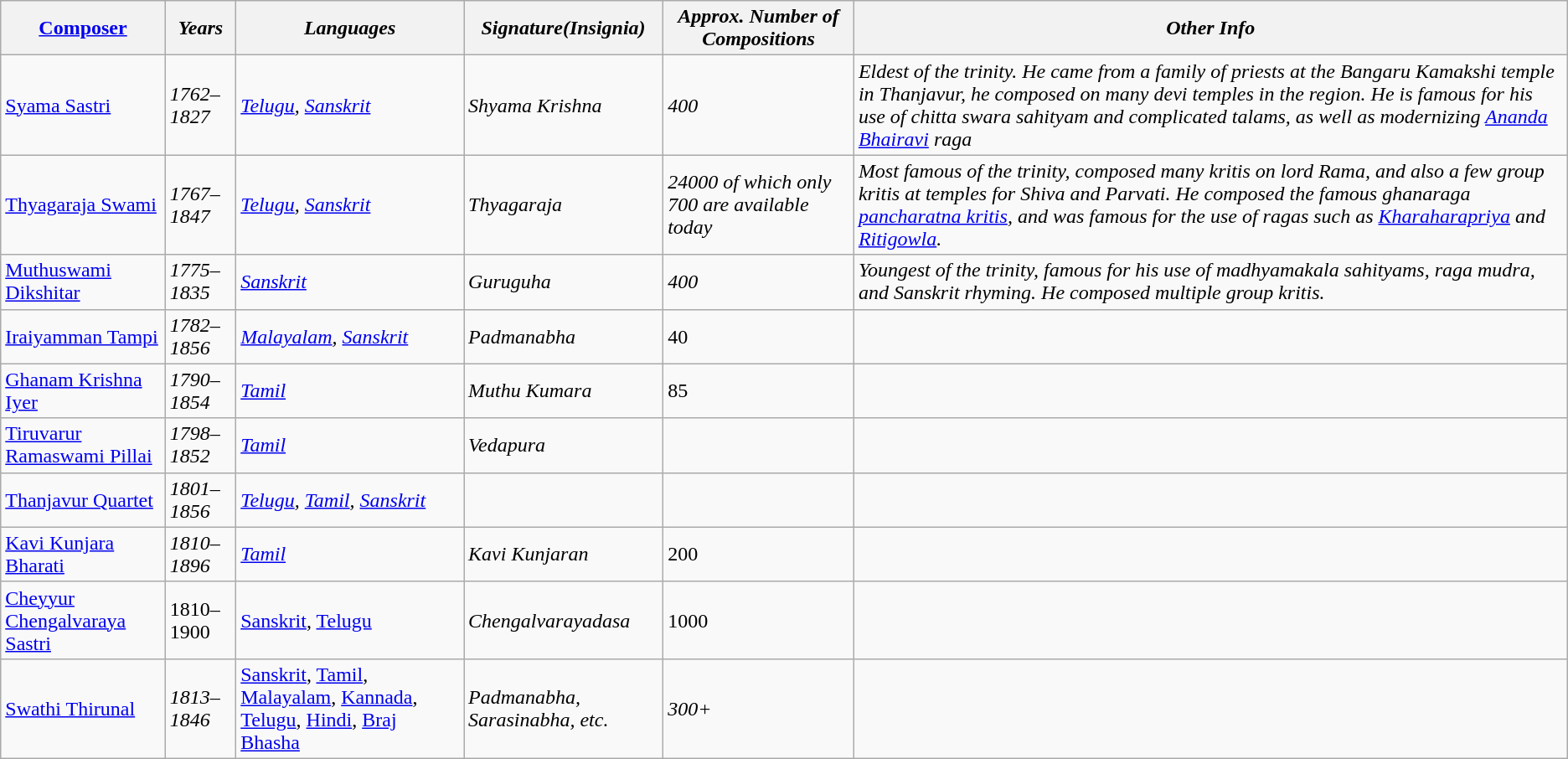<table class="wikitable">
<tr>
<th><a href='#'>Composer</a></th>
<th><em>Years</em></th>
<th><em>Languages</em></th>
<th><em>Signature(Insignia)</em></th>
<th><em>Approx. Number of Compositions</em></th>
<th><em>Other Info</em></th>
</tr>
<tr>
<td><a href='#'>Syama Sastri</a></td>
<td><em>1762–1827</em></td>
<td><em><a href='#'>Telugu</a>, <a href='#'>Sanskrit</a></em></td>
<td><em>Shyama Krishna</em></td>
<td><em>400</em></td>
<td><em>Eldest of the trinity. He came from a family of priests at the Bangaru Kamakshi temple in Thanjavur, he composed on many devi temples in the region. He is famous for his use of chitta swara sahityam and complicated talams, as well as modernizing <a href='#'>Ananda Bhairavi</a> raga</em></td>
</tr>
<tr>
<td><a href='#'>Thyagaraja Swami</a></td>
<td><em>1767–1847</em></td>
<td><em><a href='#'>Telugu</a>, <a href='#'>Sanskrit</a></em></td>
<td><em>Thyagaraja</em></td>
<td><em>24000 of which only 700 are available today</em></td>
<td><em>Most famous of the trinity, composed many kritis on lord Rama, and also a few group kritis at temples for Shiva and Parvati. He composed the famous ghanaraga <a href='#'>pancharatna kritis</a>, and was famous for the use of ragas such as <a href='#'>Kharaharapriya</a> and <a href='#'>Ritigowla</a>.</em></td>
</tr>
<tr>
<td><a href='#'>Muthuswami Dikshitar</a></td>
<td><em>1775–1835</em></td>
<td><em><a href='#'>Sanskrit</a></em></td>
<td><em>Guruguha</em></td>
<td><em>400</em></td>
<td><em>Youngest of the trinity, famous for his use of madhyamakala sahityams, raga mudra, and Sanskrit rhyming. He composed multiple group kritis.</em></td>
</tr>
<tr>
<td><a href='#'>Iraiyamman Tampi</a></td>
<td><em>1782–1856</em></td>
<td><em><a href='#'>Malayalam</a>, <a href='#'>Sanskrit</a></em></td>
<td><em>Padmanabha</em></td>
<td>40</td>
<td></td>
</tr>
<tr>
<td><a href='#'>Ghanam Krishna Iyer</a></td>
<td><em>1790–1854</em></td>
<td><em><a href='#'>Tamil</a></em></td>
<td><em>Muthu Kumara</em></td>
<td>85</td>
<td></td>
</tr>
<tr>
<td><a href='#'>Tiruvarur Ramaswami Pillai</a></td>
<td><em>1798–1852</em></td>
<td><em><a href='#'>Tamil</a></em></td>
<td><em>Vedapura</em></td>
<td></td>
<td></td>
</tr>
<tr>
<td><a href='#'>Thanjavur Quartet</a></td>
<td><em>1801–1856</em></td>
<td><em><a href='#'>Telugu</a>, <a href='#'>Tamil</a>, <a href='#'>Sanskrit</a></em></td>
<td></td>
<td></td>
<td></td>
</tr>
<tr>
<td><a href='#'>Kavi Kunjara Bharati</a></td>
<td><em>1810–1896</em></td>
<td><em><a href='#'>Tamil</a></em></td>
<td><em>Kavi Kunjaran</em></td>
<td>200</td>
<td></td>
</tr>
<tr>
<td><a href='#'>Cheyyur Chengalvaraya Sastri</a></td>
<td>1810–1900</td>
<td><a href='#'>Sanskrit</a>, <a href='#'>Telugu</a></td>
<td><em>Chengalvarayadasa</em></td>
<td>1000</td>
<td></td>
</tr>
<tr>
<td><a href='#'>Swathi Thirunal</a></td>
<td><em>1813–1846</em></td>
<td><a href='#'>Sanskrit</a>, <a href='#'>Tamil</a>, <a href='#'>Malayalam</a>, <a href='#'>Kannada</a>, <a href='#'>Telugu</a>, <a href='#'>Hindi</a>, <a href='#'>Braj Bhasha</a></td>
<td><em>Padmanabha, Sarasinabha, etc.</em></td>
<td><em> 300+</em></td>
<td></td>
</tr>
</table>
